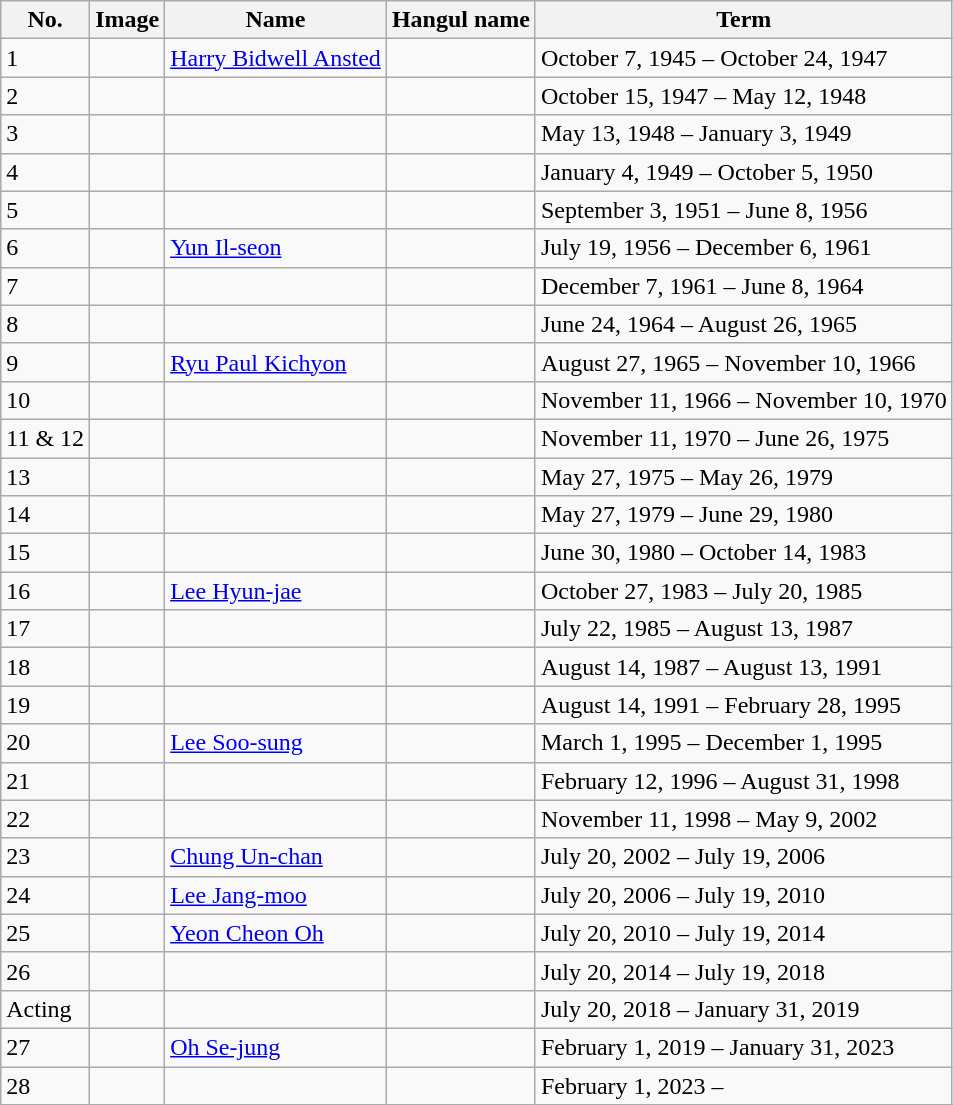<table class="wikitable sortable">
<tr>
<th>No.</th>
<th>Image</th>
<th>Name</th>
<th>Hangul name</th>
<th>Term</th>
</tr>
<tr>
<td>1</td>
<td></td>
<td><a href='#'>Harry Bidwell Ansted</a></td>
<td></td>
<td>October 7, 1945 – October 24, 1947</td>
</tr>
<tr>
<td>2</td>
<td></td>
<td></td>
<td></td>
<td>October 15, 1947 – May 12, 1948</td>
</tr>
<tr>
<td>3</td>
<td></td>
<td></td>
<td></td>
<td>May 13, 1948 – January 3, 1949</td>
</tr>
<tr>
<td>4</td>
<td></td>
<td></td>
<td></td>
<td>January 4, 1949 – October 5, 1950</td>
</tr>
<tr>
<td>5</td>
<td></td>
<td></td>
<td></td>
<td>September 3, 1951 – June 8, 1956</td>
</tr>
<tr>
<td>6</td>
<td></td>
<td><a href='#'>Yun Il-seon</a></td>
<td></td>
<td>July 19, 1956 – December 6, 1961</td>
</tr>
<tr>
<td>7</td>
<td></td>
<td></td>
<td></td>
<td>December 7, 1961 – June 8, 1964</td>
</tr>
<tr>
<td>8</td>
<td></td>
<td></td>
<td></td>
<td>June 24, 1964 – August 26, 1965</td>
</tr>
<tr>
<td>9</td>
<td></td>
<td><a href='#'>Ryu Paul Kichyon</a></td>
<td></td>
<td>August 27, 1965 – November 10, 1966</td>
</tr>
<tr>
<td>10</td>
<td></td>
<td></td>
<td></td>
<td>November 11, 1966 – November 10, 1970</td>
</tr>
<tr>
<td>11 & 12</td>
<td></td>
<td></td>
<td></td>
<td>November 11, 1970 – June 26, 1975</td>
</tr>
<tr>
<td>13</td>
<td></td>
<td></td>
<td></td>
<td>May 27, 1975 – May 26, 1979</td>
</tr>
<tr>
<td>14</td>
<td></td>
<td></td>
<td></td>
<td>May 27, 1979 – June 29, 1980</td>
</tr>
<tr>
<td>15</td>
<td></td>
<td></td>
<td></td>
<td>June 30, 1980 – October 14, 1983</td>
</tr>
<tr>
<td>16</td>
<td></td>
<td><a href='#'>Lee Hyun-jae</a></td>
<td></td>
<td>October 27, 1983 – July 20, 1985</td>
</tr>
<tr>
<td>17</td>
<td></td>
<td></td>
<td></td>
<td>July 22, 1985 – August 13, 1987</td>
</tr>
<tr>
<td>18</td>
<td></td>
<td></td>
<td></td>
<td>August 14, 1987 – August 13, 1991</td>
</tr>
<tr>
<td>19</td>
<td></td>
<td></td>
<td></td>
<td>August 14, 1991 – February 28, 1995</td>
</tr>
<tr>
<td>20</td>
<td></td>
<td><a href='#'>Lee Soo-sung</a></td>
<td></td>
<td>March 1, 1995 – December 1, 1995</td>
</tr>
<tr>
<td>21</td>
<td></td>
<td></td>
<td></td>
<td>February 12, 1996 – August 31, 1998</td>
</tr>
<tr>
<td>22</td>
<td></td>
<td></td>
<td></td>
<td>November 11, 1998 – May 9, 2002</td>
</tr>
<tr>
<td>23</td>
<td></td>
<td><a href='#'>Chung Un-chan</a></td>
<td></td>
<td>July 20, 2002 – July 19, 2006</td>
</tr>
<tr>
<td>24</td>
<td></td>
<td><a href='#'>Lee Jang-moo</a></td>
<td></td>
<td>July 20, 2006 – July 19, 2010</td>
</tr>
<tr>
<td>25</td>
<td></td>
<td><a href='#'>Yeon Cheon Oh</a></td>
<td></td>
<td>July 20, 2010 – July 19, 2014</td>
</tr>
<tr>
<td>26</td>
<td></td>
<td></td>
<td></td>
<td>July 20, 2014 – July 19, 2018</td>
</tr>
<tr>
<td>Acting</td>
<td></td>
<td></td>
<td></td>
<td>July 20, 2018 – January 31, 2019</td>
</tr>
<tr>
<td>27</td>
<td></td>
<td><a href='#'>Oh Se-jung</a></td>
<td></td>
<td>February 1, 2019 – January 31, 2023</td>
</tr>
<tr>
<td>28</td>
<td></td>
<td></td>
<td></td>
<td>February 1, 2023 –</td>
</tr>
<tr>
</tr>
</table>
